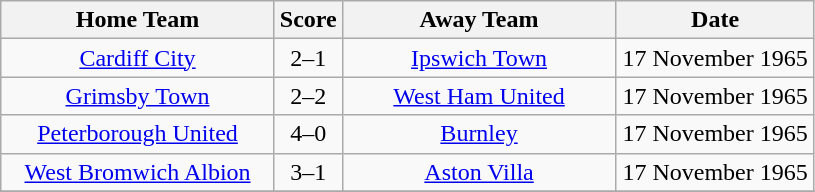<table class="wikitable" style="text-align:center;">
<tr>
<th width=175>Home Team</th>
<th width=20>Score</th>
<th width=175>Away Team</th>
<th width=125>Date</th>
</tr>
<tr>
<td><a href='#'>Cardiff City</a></td>
<td>2–1</td>
<td><a href='#'>Ipswich Town</a></td>
<td>17 November 1965</td>
</tr>
<tr>
<td><a href='#'>Grimsby Town</a></td>
<td>2–2</td>
<td><a href='#'>West Ham United</a></td>
<td>17 November 1965</td>
</tr>
<tr>
<td><a href='#'>Peterborough United</a></td>
<td>4–0</td>
<td><a href='#'>Burnley</a></td>
<td>17 November 1965</td>
</tr>
<tr>
<td><a href='#'>West Bromwich Albion</a></td>
<td>3–1</td>
<td><a href='#'>Aston Villa</a></td>
<td>17 November 1965</td>
</tr>
<tr>
</tr>
</table>
